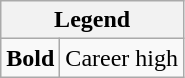<table class="wikitable mw-collapsible">
<tr>
<th colspan="2">Legend</th>
</tr>
<tr>
<td><strong>Bold</strong></td>
<td>Career high</td>
</tr>
</table>
